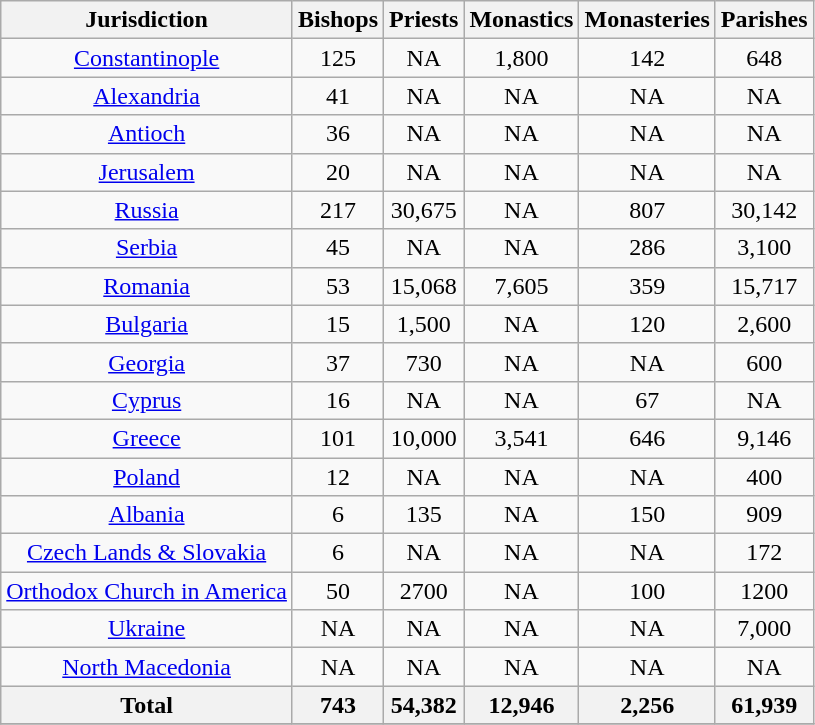<table class="wikitable sortable" style="text-align:center;">
<tr>
<th>Jurisdiction</th>
<th data-sort-type="number">Bishops</th>
<th data-sort-type="number">Priests</th>
<th data-sort-type="number">Monastics</th>
<th data-sort-type="number">Monasteries</th>
<th data-sort-type="number">Parishes</th>
</tr>
<tr>
<td><a href='#'>Constantinople</a></td>
<td>125</td>
<td>NA</td>
<td>1,800</td>
<td>142</td>
<td>648</td>
</tr>
<tr>
<td><a href='#'>Alexandria</a></td>
<td>41</td>
<td>NA</td>
<td>NA</td>
<td>NA</td>
<td>NA</td>
</tr>
<tr>
<td><a href='#'>Antioch</a></td>
<td>36</td>
<td>NA</td>
<td>NA</td>
<td>NA</td>
<td>NA</td>
</tr>
<tr>
<td><a href='#'>Jerusalem</a></td>
<td>20</td>
<td>NA</td>
<td>NA</td>
<td>NA</td>
<td>NA</td>
</tr>
<tr>
<td><a href='#'>Russia</a></td>
<td>217</td>
<td>30,675</td>
<td>NA</td>
<td>807</td>
<td>30,142</td>
</tr>
<tr>
<td><a href='#'>Serbia</a></td>
<td>45</td>
<td>NA</td>
<td>NA</td>
<td>286</td>
<td>3,100</td>
</tr>
<tr>
<td><a href='#'>Romania</a></td>
<td>53</td>
<td>15,068</td>
<td>7,605</td>
<td>359</td>
<td>15,717</td>
</tr>
<tr>
<td><a href='#'>Bulgaria</a></td>
<td>15</td>
<td>1,500</td>
<td>NA</td>
<td>120</td>
<td>2,600</td>
</tr>
<tr>
<td><a href='#'>Georgia</a></td>
<td>37</td>
<td>730</td>
<td>NA</td>
<td>NA</td>
<td>600</td>
</tr>
<tr>
<td><a href='#'>Cyprus</a></td>
<td>16</td>
<td>NA</td>
<td>NA</td>
<td>67</td>
<td>NA</td>
</tr>
<tr>
<td><a href='#'>Greece</a></td>
<td>101</td>
<td>10,000</td>
<td>3,541</td>
<td>646</td>
<td>9,146</td>
</tr>
<tr>
<td><a href='#'>Poland</a></td>
<td>12</td>
<td>NA</td>
<td>NA</td>
<td>NA</td>
<td>400</td>
</tr>
<tr>
<td><a href='#'>Albania</a></td>
<td>6</td>
<td>135</td>
<td>NA</td>
<td>150</td>
<td>909</td>
</tr>
<tr>
<td><a href='#'>Czech Lands & Slovakia</a></td>
<td>6</td>
<td>NA</td>
<td>NA</td>
<td>NA</td>
<td>172</td>
</tr>
<tr>
<td><a href='#'>Orthodox Church in America</a></td>
<td>50</td>
<td>2700</td>
<td>NA</td>
<td>100</td>
<td>1200</td>
</tr>
<tr>
<td><a href='#'>Ukraine</a></td>
<td>NA</td>
<td>NA</td>
<td>NA</td>
<td>NA</td>
<td>7,000</td>
</tr>
<tr>
<td><a href='#'>North Macedonia</a></td>
<td>NA</td>
<td>NA</td>
<td>NA</td>
<td>NA</td>
<td>NA</td>
</tr>
<tr>
<th>Total</th>
<th>743</th>
<th>54,382</th>
<th>12,946</th>
<th>2,256</th>
<th>61,939</th>
</tr>
<tr>
</tr>
</table>
